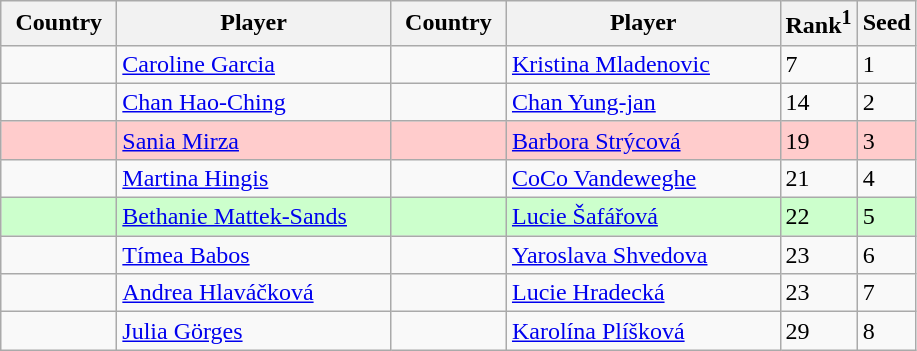<table class="sortable wikitable">
<tr>
<th width="70">Country</th>
<th width="175">Player</th>
<th width="70">Country</th>
<th width="175">Player</th>
<th>Rank<sup>1</sup></th>
<th>Seed</th>
</tr>
<tr>
<td></td>
<td><a href='#'>Caroline Garcia</a></td>
<td></td>
<td><a href='#'>Kristina Mladenovic</a></td>
<td>7</td>
<td>1</td>
</tr>
<tr>
<td></td>
<td><a href='#'>Chan Hao-Ching</a></td>
<td></td>
<td><a href='#'>Chan Yung-jan</a></td>
<td>14</td>
<td>2</td>
</tr>
<tr bgcolor=#fcc>
<td></td>
<td><a href='#'>Sania Mirza</a></td>
<td></td>
<td><a href='#'>Barbora Strýcová</a></td>
<td>19</td>
<td>3</td>
</tr>
<tr>
<td></td>
<td><a href='#'>Martina Hingis</a></td>
<td></td>
<td><a href='#'>CoCo Vandeweghe</a></td>
<td>21</td>
<td>4</td>
</tr>
<tr bgcolor=#cfc>
<td></td>
<td><a href='#'>Bethanie Mattek-Sands</a></td>
<td></td>
<td><a href='#'>Lucie Šafářová</a></td>
<td>22</td>
<td>5</td>
</tr>
<tr>
<td></td>
<td><a href='#'>Tímea Babos</a></td>
<td></td>
<td><a href='#'>Yaroslava Shvedova</a></td>
<td>23</td>
<td>6</td>
</tr>
<tr>
<td></td>
<td><a href='#'>Andrea Hlaváčková</a></td>
<td></td>
<td><a href='#'>Lucie Hradecká</a></td>
<td>23</td>
<td>7</td>
</tr>
<tr>
<td></td>
<td><a href='#'>Julia Görges</a></td>
<td></td>
<td><a href='#'>Karolína Plíšková</a></td>
<td>29</td>
<td>8</td>
</tr>
</table>
